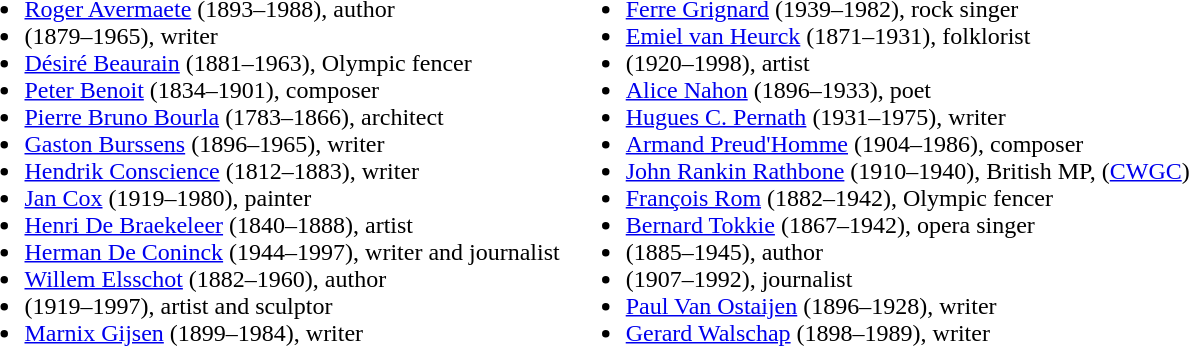<table>
<tr>
<td valign="top"><br><ul><li><a href='#'>Roger Avermaete</a> (1893–1988), author</li><li> (1879–1965), writer</li><li><a href='#'>Désiré Beaurain</a> (1881–1963), Olympic fencer</li><li><a href='#'>Peter Benoit</a> (1834–1901), composer</li><li><a href='#'>Pierre Bruno Bourla</a> (1783–1866), architect</li><li><a href='#'>Gaston Burssens</a> (1896–1965), writer</li><li><a href='#'>Hendrik Conscience</a> (1812–1883), writer</li><li><a href='#'>Jan Cox</a> (1919–1980), painter</li><li><a href='#'>Henri De Braekeleer</a> (1840–1888), artist</li><li><a href='#'>Herman De Coninck</a> (1944–1997), writer and journalist</li><li><a href='#'>Willem Elsschot</a> (1882–1960), author</li><li> (1919–1997), artist and sculptor</li><li><a href='#'>Marnix Gijsen</a> (1899–1984), writer</li></ul></td>
<td valign="top"><br><ul><li><a href='#'>Ferre Grignard</a> (1939–1982), rock singer</li><li><a href='#'>Emiel van Heurck</a> (1871–1931), folklorist</li><li> (1920–1998), artist</li><li><a href='#'>Alice Nahon</a> (1896–1933), poet</li><li><a href='#'>Hugues C. Pernath</a> (1931–1975), writer</li><li><a href='#'>Armand Preud'Homme</a> (1904–1986), composer</li><li><a href='#'>John Rankin Rathbone</a> (1910–1940), British MP, (<a href='#'>CWGC</a>)</li><li><a href='#'>François Rom</a> (1882–1942), Olympic fencer</li><li><a href='#'>Bernard Tokkie</a> (1867–1942), opera singer</li><li> (1885–1945), author</li><li> (1907–1992), journalist</li><li><a href='#'>Paul Van Ostaijen</a> (1896–1928), writer</li><li><a href='#'>Gerard Walschap</a> (1898–1989), writer</li></ul></td>
</tr>
</table>
